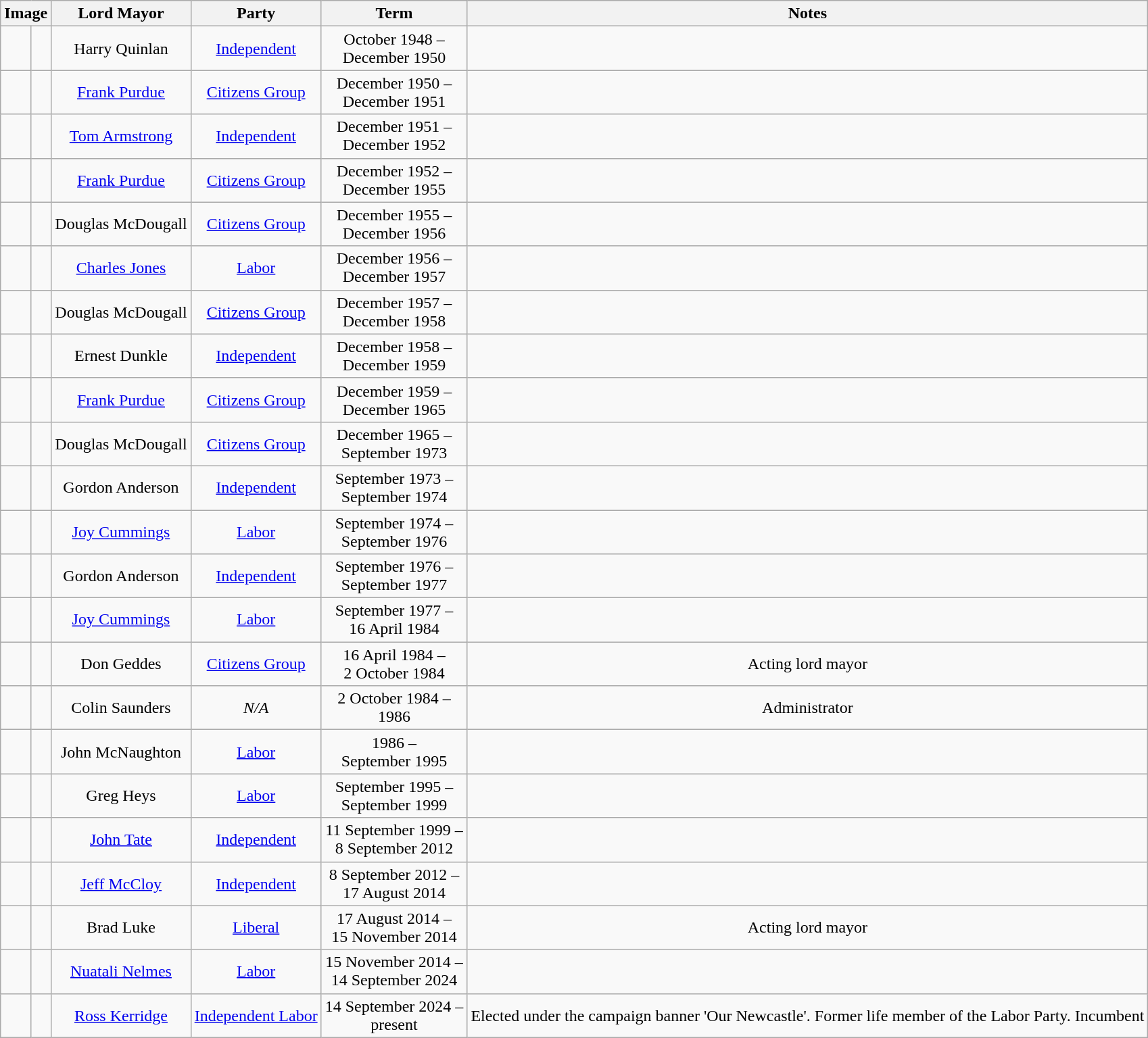<table class=wikitable style="text-align:center">
<tr>
<th colspan=2>Image</th>
<th>Lord Mayor</th>
<th>Party</th>
<th>Term</th>
<th>Notes</th>
</tr>
<tr>
<td> </td>
<td></td>
<td>Harry Quinlan</td>
<td><a href='#'>Independent</a></td>
<td nowrap>October 1948 –<br>December 1950</td>
<td></td>
</tr>
<tr>
<td> </td>
<td></td>
<td><a href='#'>Frank Purdue</a></td>
<td><a href='#'>Citizens Group</a></td>
<td nowrap>December 1950 –<br>December 1951</td>
<td></td>
</tr>
<tr>
<td> </td>
<td></td>
<td><a href='#'>Tom Armstrong</a></td>
<td><a href='#'>Independent</a></td>
<td nowrap>December 1951 –<br>December 1952</td>
<td></td>
</tr>
<tr>
<td> </td>
<td></td>
<td><a href='#'>Frank Purdue</a></td>
<td><a href='#'>Citizens Group</a></td>
<td nowrap>December 1952 –<br>December 1955</td>
<td></td>
</tr>
<tr>
<td> </td>
<td></td>
<td>Douglas McDougall</td>
<td><a href='#'>Citizens Group</a></td>
<td nowrap>December 1955 –<br>December 1956</td>
<td></td>
</tr>
<tr>
<td> </td>
<td></td>
<td><a href='#'>Charles Jones</a></td>
<td><a href='#'>Labor</a></td>
<td nowrap>December 1956 –<br>December 1957</td>
<td></td>
</tr>
<tr>
<td> </td>
<td></td>
<td>Douglas McDougall</td>
<td><a href='#'>Citizens Group</a></td>
<td nowrap>December 1957 –<br>December 1958</td>
<td></td>
</tr>
<tr>
<td> </td>
<td></td>
<td>Ernest Dunkle</td>
<td><a href='#'>Independent</a></td>
<td nowrap>December 1958 –<br>December 1959</td>
<td></td>
</tr>
<tr>
<td> </td>
<td></td>
<td><a href='#'>Frank Purdue</a></td>
<td><a href='#'>Citizens Group</a></td>
<td nowrap>December 1959 –<br>December 1965</td>
<td></td>
</tr>
<tr>
<td> </td>
<td></td>
<td>Douglas McDougall</td>
<td><a href='#'>Citizens Group</a></td>
<td nowrap>December 1965 –<br>September 1973</td>
<td></td>
</tr>
<tr>
<td> </td>
<td></td>
<td>Gordon Anderson</td>
<td><a href='#'>Independent</a></td>
<td nowrap>September 1973 –<br>September 1974</td>
<td></td>
</tr>
<tr>
<td> </td>
<td></td>
<td><a href='#'>Joy Cummings</a></td>
<td><a href='#'>Labor</a></td>
<td nowrap>September 1974 –<br>September 1976</td>
<td></td>
</tr>
<tr>
<td> </td>
<td></td>
<td>Gordon Anderson</td>
<td><a href='#'>Independent</a></td>
<td nowrap>September 1976 –<br>September 1977</td>
<td></td>
</tr>
<tr>
<td> </td>
<td></td>
<td><a href='#'>Joy Cummings</a></td>
<td><a href='#'>Labor</a></td>
<td nowrap>September 1977 –<br>16 April 1984</td>
<td></td>
</tr>
<tr>
<td> </td>
<td></td>
<td>Don Geddes</td>
<td><a href='#'>Citizens Group</a></td>
<td nowrap>16 April 1984 –<br>2 October 1984</td>
<td>Acting lord mayor</td>
</tr>
<tr>
<td> </td>
<td></td>
<td>Colin Saunders</td>
<td><em>N/A</em></td>
<td nowrap>2 October 1984 –<br>1986</td>
<td>Administrator</td>
</tr>
<tr>
<td> </td>
<td></td>
<td>John McNaughton</td>
<td><a href='#'>Labor</a></td>
<td nowrap>1986 –<br>September 1995</td>
<td></td>
</tr>
<tr>
<td> </td>
<td></td>
<td>Greg Heys</td>
<td><a href='#'>Labor</a></td>
<td nowrap>September 1995 –<br>September 1999</td>
<td></td>
</tr>
<tr>
<td> </td>
<td></td>
<td><a href='#'>John Tate</a></td>
<td><a href='#'>Independent</a></td>
<td nowrap>11 September 1999 –<br> 8 September 2012</td>
<td></td>
</tr>
<tr>
<td> </td>
<td></td>
<td><a href='#'>Jeff McCloy</a></td>
<td><a href='#'>Independent</a></td>
<td nowrap>8 September 2012 –<br>17 August 2014</td>
<td></td>
</tr>
<tr>
<td> </td>
<td></td>
<td>Brad Luke</td>
<td><a href='#'>Liberal</a></td>
<td nowrap>17 August 2014 –<br>15 November 2014</td>
<td>Acting lord mayor</td>
</tr>
<tr>
<td> </td>
<td></td>
<td><a href='#'>Nuatali Nelmes</a></td>
<td><a href='#'>Labor</a></td>
<td nowrap>15 November 2014 –<br>14 September 2024</td>
<td></td>
</tr>
<tr>
<td> </td>
<td></td>
<td><a href='#'>Ross Kerridge</a></td>
<td><a href='#'>Independent Labor</a></td>
<td nowrap>14 September 2024 –<br>present</td>
<td>Elected under the campaign banner 'Our Newcastle'. Former life member of the Labor Party. Incumbent</td>
</tr>
</table>
